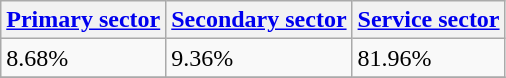<table class="wikitable" border="1">
<tr>
<th><a href='#'>Primary sector</a></th>
<th><a href='#'>Secondary sector</a></th>
<th><a href='#'>Service sector</a></th>
</tr>
<tr>
<td>8.68%</td>
<td>9.36%</td>
<td>81.96%</td>
</tr>
<tr>
</tr>
</table>
